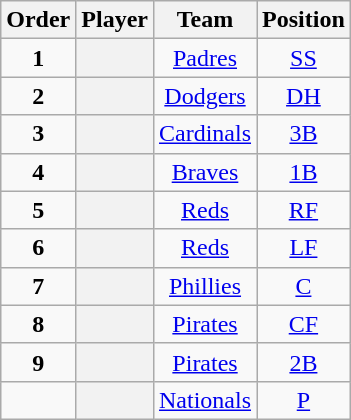<table class="wikitable sortable plainrowheaders" style="text-align:center;">
<tr>
<th scope="col">Order</th>
<th scope="col">Player</th>
<th scope="col">Team</th>
<th scope="col">Position</th>
</tr>
<tr>
<td><strong>1</strong></td>
<th scope="row" style="text-align:center"></th>
<td><a href='#'>Padres</a></td>
<td><a href='#'>SS</a></td>
</tr>
<tr>
<td><strong>2</strong></td>
<th scope="row" style="text-align:center"></th>
<td><a href='#'>Dodgers</a></td>
<td><a href='#'>DH</a></td>
</tr>
<tr>
<td><strong>3</strong></td>
<th scope="row" style="text-align:center"></th>
<td><a href='#'>Cardinals</a></td>
<td><a href='#'>3B</a></td>
</tr>
<tr>
<td><strong>4</strong></td>
<th scope="row" style="text-align:center"></th>
<td><a href='#'>Braves</a></td>
<td><a href='#'>1B</a></td>
</tr>
<tr>
<td><strong>5</strong></td>
<th scope="row" style="text-align:center"></th>
<td><a href='#'>Reds</a></td>
<td><a href='#'>RF</a></td>
</tr>
<tr>
<td><strong>6</strong></td>
<th scope="row" style="text-align:center"></th>
<td><a href='#'>Reds</a></td>
<td><a href='#'>LF</a></td>
</tr>
<tr>
<td><strong>7</strong></td>
<th scope="row" style="text-align:center"></th>
<td><a href='#'>Phillies</a></td>
<td><a href='#'>C</a></td>
</tr>
<tr>
<td><strong>8</strong></td>
<th scope="row" style="text-align:center"></th>
<td><a href='#'>Pirates</a></td>
<td><a href='#'>CF</a></td>
</tr>
<tr>
<td><strong>9</strong></td>
<th scope="row" style="text-align:center"></th>
<td><a href='#'>Pirates</a></td>
<td><a href='#'>2B</a></td>
</tr>
<tr>
<td></td>
<th scope="row" style="text-align:center"></th>
<td><a href='#'>Nationals</a></td>
<td><a href='#'>P</a></td>
</tr>
</table>
